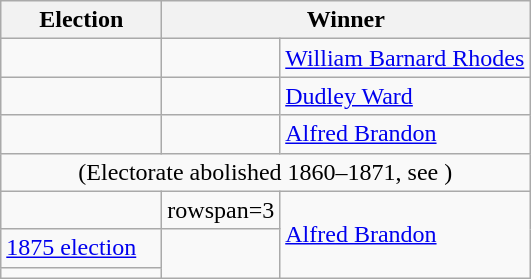<table class=wikitable>
<tr>
<th width=100>Election</th>
<th width=175 colspan=2>Winner</th>
</tr>
<tr>
<td></td>
<td></td>
<td><a href='#'>William Barnard Rhodes</a></td>
</tr>
<tr>
<td></td>
<td></td>
<td><a href='#'>Dudley Ward</a></td>
</tr>
<tr>
<td></td>
<td></td>
<td><a href='#'>Alfred Brandon</a></td>
</tr>
<tr>
<td colspan=3 align=center><span>(Electorate abolished 1860–1871, see )</span></td>
</tr>
<tr>
<td></td>
<td>rowspan=3 </td>
<td rowspan=3><a href='#'>Alfred Brandon</a></td>
</tr>
<tr>
<td><a href='#'>1875 election</a></td>
</tr>
<tr>
<td></td>
</tr>
</table>
